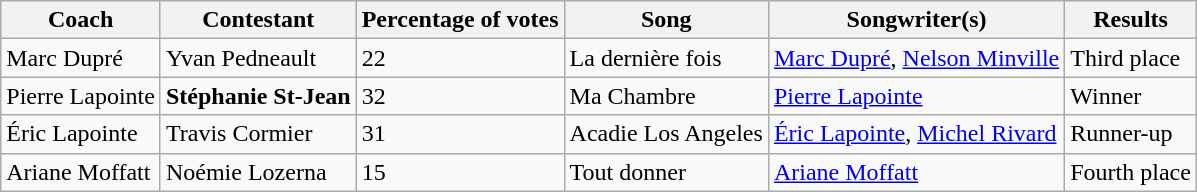<table class="wikitable sortable">
<tr>
<th>Coach</th>
<th>Contestant</th>
<th>Percentage of votes</th>
<th>Song</th>
<th>Songwriter(s)</th>
<th>Results</th>
</tr>
<tr>
<td>Marc Dupré</td>
<td>Yvan Pedneault</td>
<td>22</td>
<td>La dernière fois</td>
<td><a href='#'>Marc Dupré</a>, <a href='#'>Nelson Minville</a></td>
<td>Third place</td>
</tr>
<tr>
<td>Pierre Lapointe</td>
<td><strong>Stéphanie St-Jean</strong></td>
<td>32</td>
<td>Ma Chambre</td>
<td><a href='#'>Pierre Lapointe</a></td>
<td>Winner</td>
</tr>
<tr>
<td>Éric Lapointe</td>
<td>Travis Cormier</td>
<td>31</td>
<td>Acadie Los Angeles</td>
<td><a href='#'>Éric Lapointe</a>, <a href='#'>Michel Rivard</a></td>
<td>Runner-up</td>
</tr>
<tr>
<td>Ariane Moffatt</td>
<td>Noémie Lozerna</td>
<td>15</td>
<td>Tout donner</td>
<td><a href='#'>Ariane Moffatt</a></td>
<td>Fourth place</td>
</tr>
</table>
